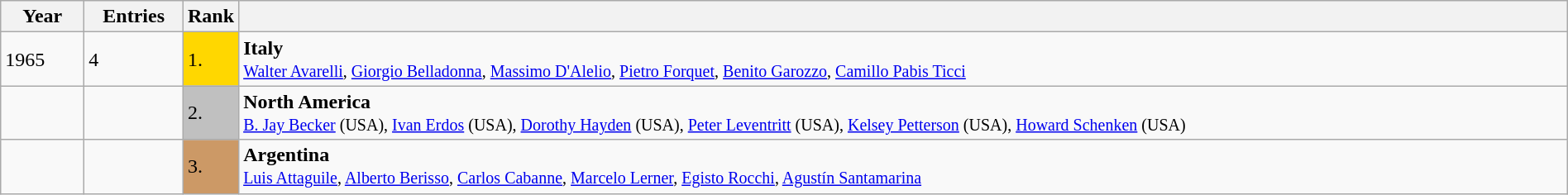<table class="wikitable" style="width:100%;">
<tr>
<th>Year</th>
<th>Entries</th>
<th>Rank</th>
<th></th>
</tr>
<tr>
<td width=60>1965</td>
<td>4</td>
<td style="background:gold; width:30px;">1.</td>
<td> <strong>Italy</strong><br><small><a href='#'>Walter Avarelli</a>, <a href='#'>Giorgio Belladonna</a>, <a href='#'>Massimo D'Alelio</a>, <a href='#'>Pietro Forquet</a>, <a href='#'>Benito Garozzo</a>, <a href='#'>Camillo Pabis Ticci</a></small></td>
</tr>
<tr>
<td></td>
<td></td>
<td style="background:silver;">2.</td>
<td> <strong>North America</strong><br><small><a href='#'>B. Jay Becker</a> (USA), <a href='#'>Ivan Erdos</a> (USA), <a href='#'>Dorothy Hayden</a> (USA), <a href='#'>Peter Leventritt</a> (USA), <a href='#'>Kelsey Petterson</a> (USA), <a href='#'>Howard Schenken</a> (USA)</small></td>
</tr>
<tr>
<td></td>
<td></td>
<td style="background:#c96;">3.</td>
<td> <strong>Argentina</strong><br><small><a href='#'>Luis Attaguile</a>, <a href='#'>Alberto Berisso</a>, <a href='#'>Carlos Cabanne</a>, <a href='#'>Marcelo Lerner</a>, <a href='#'>Egisto Rocchi</a>, <a href='#'>Agustín Santamarina</a></small></td>
</tr>
</table>
